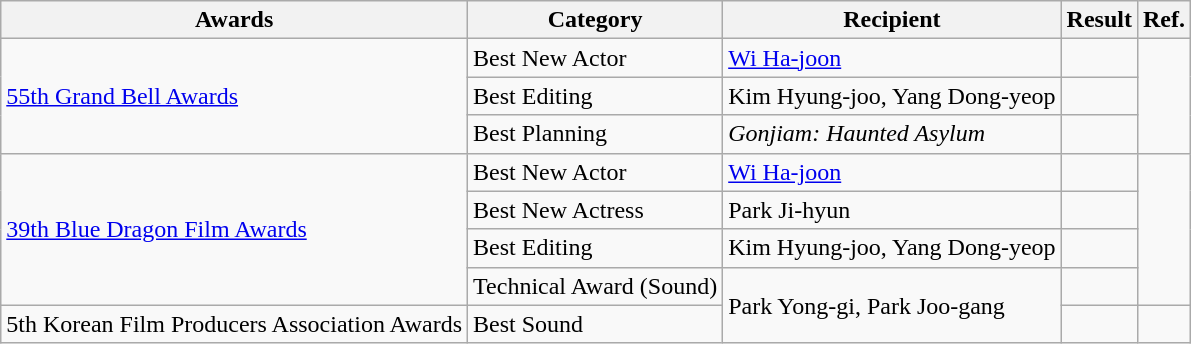<table class="wikitable">
<tr>
<th>Awards</th>
<th>Category</th>
<th>Recipient</th>
<th>Result</th>
<th>Ref.</th>
</tr>
<tr>
<td rowspan="3"><a href='#'>55th Grand Bell Awards</a></td>
<td>Best New Actor</td>
<td><a href='#'>Wi Ha-joon</a></td>
<td></td>
<td rowspan="3"></td>
</tr>
<tr>
<td>Best Editing</td>
<td>Kim Hyung-joo, Yang Dong-yeop</td>
<td></td>
</tr>
<tr>
<td>Best Planning</td>
<td><em>Gonjiam: Haunted Asylum</em></td>
<td></td>
</tr>
<tr>
<td rowspan=4><a href='#'>39th Blue Dragon Film Awards</a></td>
<td>Best New Actor</td>
<td><a href='#'>Wi Ha-joon</a></td>
<td></td>
<td rowspan=4></td>
</tr>
<tr>
<td>Best New Actress</td>
<td>Park Ji-hyun</td>
<td></td>
</tr>
<tr>
<td>Best Editing</td>
<td>Kim Hyung-joo, Yang Dong-yeop</td>
<td></td>
</tr>
<tr>
<td>Technical Award (Sound)</td>
<td rowspan=2>Park Yong-gi, Park Joo-gang</td>
<td></td>
</tr>
<tr>
<td rowspan=1>5th Korean Film Producers Association Awards</td>
<td>Best Sound</td>
<td></td>
<td rowspan=1></td>
</tr>
</table>
